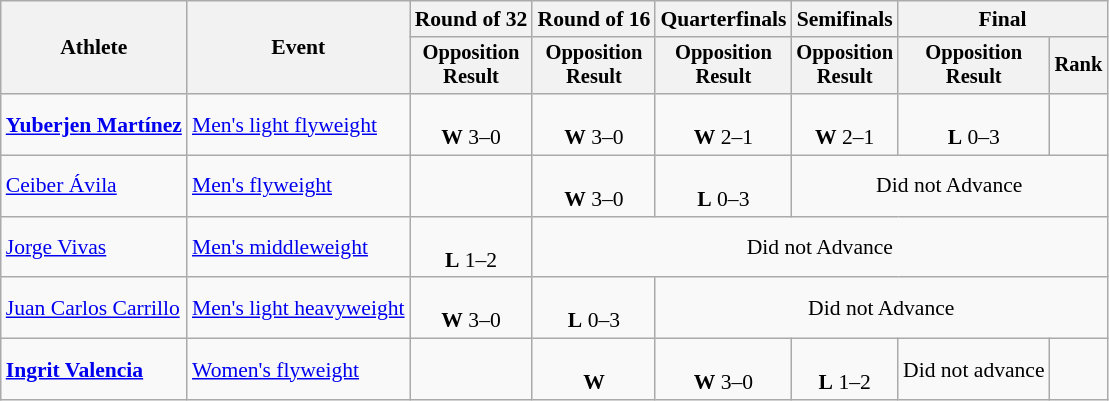<table class="wikitable" style="font-size:90%">
<tr>
<th rowspan="2">Athlete</th>
<th rowspan="2">Event</th>
<th>Round of 32</th>
<th>Round of 16</th>
<th>Quarterfinals</th>
<th>Semifinals</th>
<th colspan=2>Final</th>
</tr>
<tr style="font-size:95%">
<th>Opposition<br>Result</th>
<th>Opposition<br>Result</th>
<th>Opposition<br>Result</th>
<th>Opposition<br>Result</th>
<th>Opposition<br>Result</th>
<th>Rank</th>
</tr>
<tr align=center>
<td align=left><strong><a href='#'>Yuberjen Martínez</a></strong></td>
<td align=left><a href='#'>Men's light flyweight</a></td>
<td><br><strong>W</strong> 3–0</td>
<td><br><strong>W</strong> 3–0</td>
<td><br><strong>W</strong> 2–1</td>
<td><br><strong>W</strong> 2–1</td>
<td><br><strong>L</strong> 0–3</td>
<td></td>
</tr>
<tr align=center>
<td align=left><a href='#'>Ceiber Ávila</a></td>
<td align=left><a href='#'>Men's flyweight</a></td>
<td></td>
<td><br><strong>W</strong> 3–0</td>
<td><br><strong>L</strong> 0–3</td>
<td colspan=3>Did not Advance</td>
</tr>
<tr align=center>
<td align=left><a href='#'>Jorge Vivas</a></td>
<td align=left><a href='#'>Men's middleweight</a></td>
<td><br><strong>L</strong> 1–2</td>
<td colspan=5>Did not Advance</td>
</tr>
<tr align=center>
<td align=left><a href='#'>Juan Carlos Carrillo</a></td>
<td align=left><a href='#'>Men's light heavyweight</a></td>
<td><br><strong>W</strong> 3–0</td>
<td><br><strong>L</strong> 0–3</td>
<td colspan=4>Did not Advance</td>
</tr>
<tr align=center>
<td align=left><strong><a href='#'>Ingrit Valencia</a></strong></td>
<td align=left><a href='#'>Women's flyweight</a></td>
<td></td>
<td><br><strong>W</strong> </td>
<td><br><strong>W</strong> 3–0</td>
<td><br><strong>L</strong> 1–2</td>
<td>Did not advance</td>
<td></td>
</tr>
</table>
